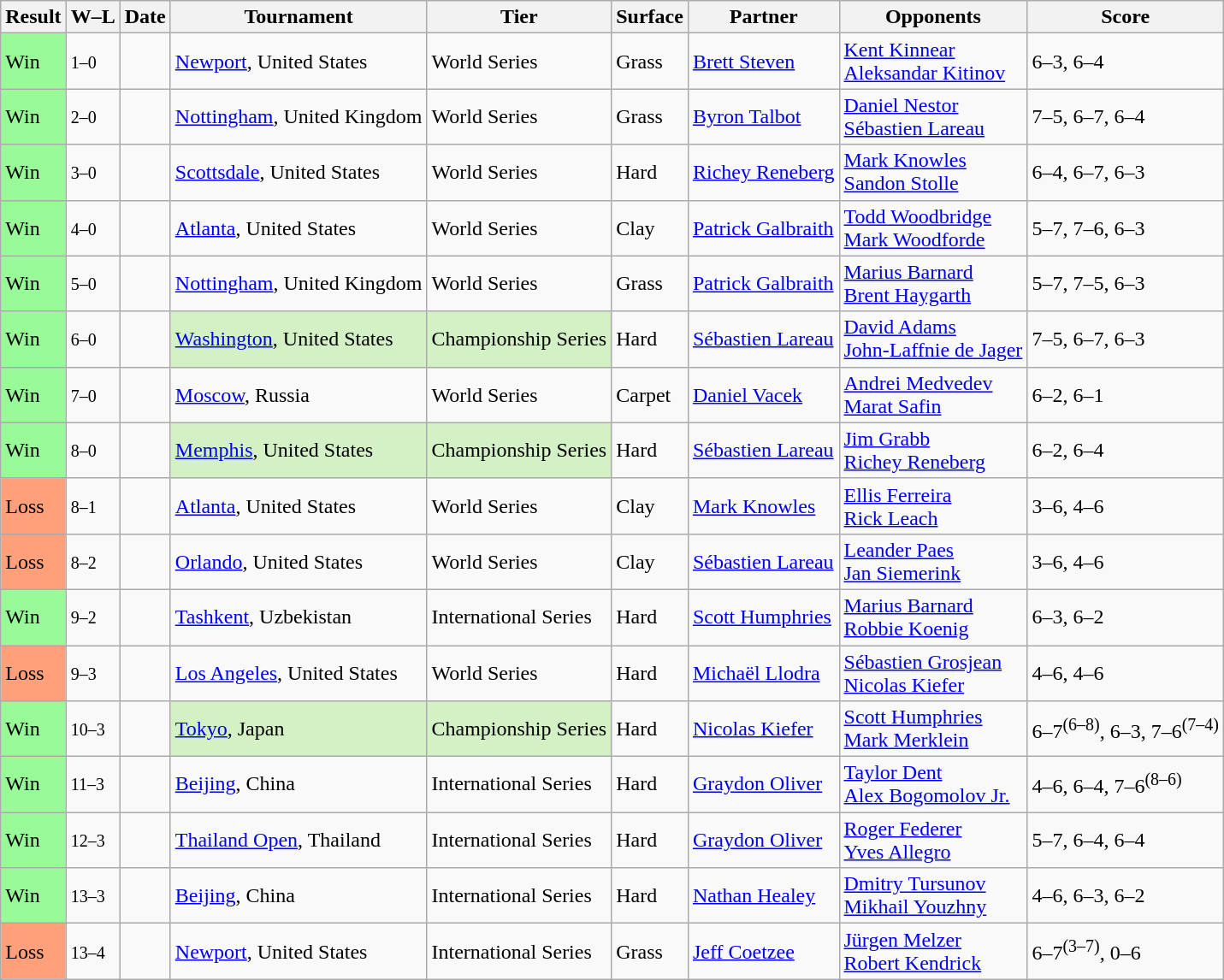<table class="sortable wikitable">
<tr>
<th>Result</th>
<th class="unsortable">W–L</th>
<th>Date</th>
<th>Tournament</th>
<th>Tier</th>
<th>Surface</th>
<th>Partner</th>
<th>Opponents</th>
<th class="unsortable">Score</th>
</tr>
<tr>
<td bgcolor=98FB98>Win</td>
<td><small>1–0</small></td>
<td><a href='#'></a></td>
<td><a href='#'>Newport</a>, United States</td>
<td>World Series</td>
<td>Grass</td>
<td> <a href='#'>Brett Steven</a></td>
<td> <a href='#'>Kent Kinnear</a> <br>  <a href='#'>Aleksandar Kitinov</a></td>
<td>6–3, 6–4</td>
</tr>
<tr>
<td bgcolor=98FB98>Win</td>
<td><small>2–0</small></td>
<td><a href='#'></a></td>
<td><a href='#'>Nottingham</a>, United Kingdom</td>
<td>World Series</td>
<td>Grass</td>
<td> <a href='#'>Byron Talbot</a></td>
<td> <a href='#'>Daniel Nestor</a> <br>  <a href='#'>Sébastien Lareau</a></td>
<td>7–5, 6–7, 6–4</td>
</tr>
<tr>
<td bgcolor=98FB98>Win</td>
<td><small>3–0</small></td>
<td><a href='#'></a></td>
<td><a href='#'>Scottsdale</a>, United States</td>
<td>World Series</td>
<td>Hard</td>
<td> <a href='#'>Richey Reneberg</a></td>
<td> <a href='#'>Mark Knowles</a> <br>  <a href='#'>Sandon Stolle</a></td>
<td>6–4, 6–7, 6–3</td>
</tr>
<tr>
<td bgcolor=98FB98>Win</td>
<td><small>4–0</small></td>
<td><a href='#'></a></td>
<td><a href='#'>Atlanta</a>, United States</td>
<td>World Series</td>
<td>Clay</td>
<td> <a href='#'>Patrick Galbraith</a></td>
<td> <a href='#'>Todd Woodbridge</a> <br>  <a href='#'>Mark Woodforde</a></td>
<td>5–7, 7–6, 6–3</td>
</tr>
<tr>
<td bgcolor=98FB98>Win</td>
<td><small>5–0</small></td>
<td><a href='#'></a></td>
<td><a href='#'>Nottingham</a>, United Kingdom</td>
<td>World Series</td>
<td>Grass</td>
<td> <a href='#'>Patrick Galbraith</a></td>
<td> <a href='#'>Marius Barnard</a> <br>  <a href='#'>Brent Haygarth</a></td>
<td>5–7, 7–5, 6–3</td>
</tr>
<tr>
<td bgcolor=98FB98>Win</td>
<td><small>6–0</small></td>
<td><a href='#'></a></td>
<td style="background:#d4f1c5;"><a href='#'>Washington</a>, United States</td>
<td style="background:#d4f1c5;">Championship Series</td>
<td>Hard</td>
<td> <a href='#'>Sébastien Lareau</a></td>
<td> <a href='#'>David Adams</a> <br>  <a href='#'>John-Laffnie de Jager</a></td>
<td>7–5, 6–7, 6–3</td>
</tr>
<tr>
<td bgcolor=98FB98>Win</td>
<td><small>7–0</small></td>
<td><a href='#'></a></td>
<td><a href='#'>Moscow</a>, Russia</td>
<td>World Series</td>
<td>Carpet</td>
<td> <a href='#'>Daniel Vacek</a></td>
<td> <a href='#'>Andrei Medvedev</a> <br>  <a href='#'>Marat Safin</a></td>
<td>6–2, 6–1</td>
</tr>
<tr>
<td bgcolor=98FB98>Win</td>
<td><small>8–0</small></td>
<td><a href='#'></a></td>
<td style="background:#d4f1c5;"><a href='#'>Memphis</a>, United States</td>
<td style="background:#d4f1c5;">Championship Series</td>
<td>Hard</td>
<td> <a href='#'>Sébastien Lareau</a></td>
<td> <a href='#'>Jim Grabb</a> <br>  <a href='#'>Richey Reneberg</a></td>
<td>6–2, 6–4</td>
</tr>
<tr>
<td bgcolor=FFA07A>Loss</td>
<td><small>8–1</small></td>
<td><a href='#'></a></td>
<td><a href='#'>Atlanta</a>, United States</td>
<td>World Series</td>
<td>Clay</td>
<td> <a href='#'>Mark Knowles</a></td>
<td> <a href='#'>Ellis Ferreira</a> <br>  <a href='#'>Rick Leach</a></td>
<td>3–6, 4–6</td>
</tr>
<tr>
<td bgcolor=FFA07A>Loss</td>
<td><small>8–2</small></td>
<td><a href='#'></a></td>
<td><a href='#'>Orlando</a>, United States</td>
<td>World Series</td>
<td>Clay</td>
<td> <a href='#'>Sébastien Lareau</a></td>
<td> <a href='#'>Leander Paes</a> <br>  <a href='#'>Jan Siemerink</a></td>
<td>3–6, 4–6</td>
</tr>
<tr>
<td bgcolor=98FB98>Win</td>
<td><small>9–2</small></td>
<td><a href='#'></a></td>
<td><a href='#'>Tashkent</a>, Uzbekistan</td>
<td>International Series</td>
<td>Hard</td>
<td> <a href='#'>Scott Humphries</a></td>
<td> <a href='#'>Marius Barnard</a> <br>  <a href='#'>Robbie Koenig</a></td>
<td>6–3, 6–2</td>
</tr>
<tr>
<td bgcolor=FFA07A>Loss</td>
<td><small>9–3</small></td>
<td><a href='#'></a></td>
<td><a href='#'>Los Angeles</a>, United States</td>
<td>World Series</td>
<td>Hard</td>
<td> <a href='#'>Michaël Llodra</a></td>
<td> <a href='#'>Sébastien Grosjean</a> <br>  <a href='#'>Nicolas Kiefer</a></td>
<td>4–6, 4–6</td>
</tr>
<tr>
<td bgcolor=98FB98>Win</td>
<td><small>10–3</small></td>
<td><a href='#'></a></td>
<td style="background:#d4f1c5;"><a href='#'>Tokyo</a>, Japan</td>
<td style="background:#d4f1c5;">Championship Series</td>
<td>Hard</td>
<td> <a href='#'>Nicolas Kiefer</a></td>
<td> <a href='#'>Scott Humphries</a> <br>  <a href='#'>Mark Merklein</a></td>
<td>6–7<sup>(6–8)</sup>, 6–3, 7–6<sup>(7–4)</sup></td>
</tr>
<tr>
<td bgcolor=98FB98>Win</td>
<td><small>11–3</small></td>
<td><a href='#'></a></td>
<td><a href='#'>Beijing</a>, China</td>
<td>International Series</td>
<td>Hard</td>
<td> <a href='#'>Graydon Oliver</a></td>
<td> <a href='#'>Taylor Dent</a> <br>  <a href='#'>Alex Bogomolov Jr.</a></td>
<td>4–6, 6–4, 7–6<sup>(8–6)</sup></td>
</tr>
<tr>
<td bgcolor=98FB98>Win</td>
<td><small>12–3</small></td>
<td><a href='#'></a></td>
<td><a href='#'>Thailand Open</a>, Thailand</td>
<td>International Series</td>
<td>Hard</td>
<td> <a href='#'>Graydon Oliver</a></td>
<td> <a href='#'>Roger Federer</a> <br>  <a href='#'>Yves Allegro</a></td>
<td>5–7, 6–4, 6–4</td>
</tr>
<tr>
<td bgcolor=98FB98>Win</td>
<td><small>13–3</small></td>
<td><a href='#'></a></td>
<td><a href='#'>Beijing</a>, China</td>
<td>International Series</td>
<td>Hard</td>
<td> <a href='#'>Nathan Healey</a></td>
<td> <a href='#'>Dmitry Tursunov</a> <br>  <a href='#'>Mikhail Youzhny</a></td>
<td>4–6, 6–3, 6–2</td>
</tr>
<tr>
<td bgcolor=FFA07A>Loss</td>
<td><small>13–4</small></td>
<td><a href='#'></a></td>
<td><a href='#'>Newport</a>, United States</td>
<td>International Series</td>
<td>Grass</td>
<td> <a href='#'>Jeff Coetzee</a></td>
<td> <a href='#'>Jürgen Melzer</a> <br>  <a href='#'>Robert Kendrick</a></td>
<td>6–7<sup>(3–7)</sup>, 0–6</td>
</tr>
</table>
